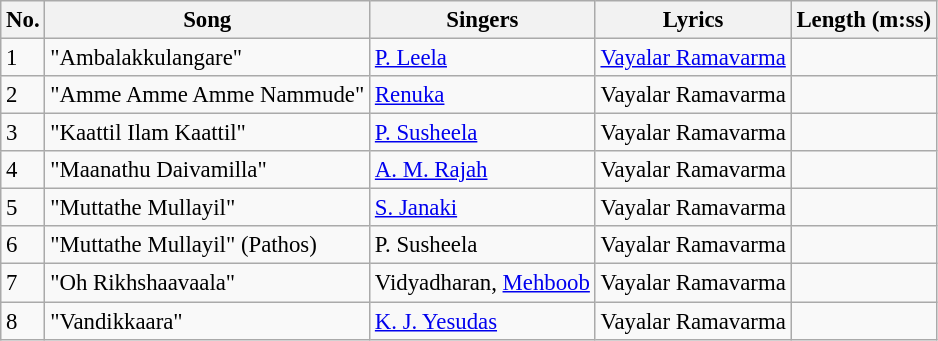<table class="wikitable" style="font-size:95%;">
<tr>
<th>No.</th>
<th>Song</th>
<th>Singers</th>
<th>Lyrics</th>
<th>Length (m:ss)</th>
</tr>
<tr>
<td>1</td>
<td>"Ambalakkulangare"</td>
<td><a href='#'>P. Leela</a></td>
<td><a href='#'>Vayalar Ramavarma</a></td>
<td></td>
</tr>
<tr>
<td>2</td>
<td>"Amme Amme Amme Nammude"</td>
<td><a href='#'>Renuka</a></td>
<td>Vayalar Ramavarma</td>
<td></td>
</tr>
<tr>
<td>3</td>
<td>"Kaattil Ilam Kaattil"</td>
<td><a href='#'>P. Susheela</a></td>
<td>Vayalar Ramavarma</td>
<td></td>
</tr>
<tr>
<td>4</td>
<td>"Maanathu Daivamilla"</td>
<td><a href='#'>A. M. Rajah</a></td>
<td>Vayalar Ramavarma</td>
<td></td>
</tr>
<tr>
<td>5</td>
<td>"Muttathe Mullayil"</td>
<td><a href='#'>S. Janaki</a></td>
<td>Vayalar Ramavarma</td>
<td></td>
</tr>
<tr>
<td>6</td>
<td>"Muttathe Mullayil" (Pathos)</td>
<td>P. Susheela</td>
<td>Vayalar Ramavarma</td>
<td></td>
</tr>
<tr>
<td>7</td>
<td>"Oh Rikhshaavaala"</td>
<td>Vidyadharan, <a href='#'>Mehboob</a></td>
<td>Vayalar Ramavarma</td>
<td></td>
</tr>
<tr>
<td>8</td>
<td>"Vandikkaara"</td>
<td><a href='#'>K. J. Yesudas</a></td>
<td>Vayalar Ramavarma</td>
<td></td>
</tr>
</table>
